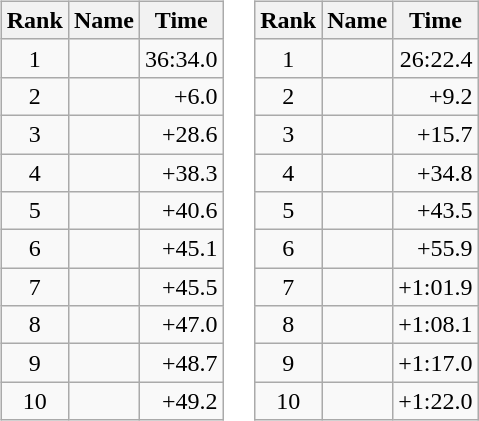<table border="0">
<tr>
<td valign="top"><br><table class="wikitable">
<tr>
<th>Rank</th>
<th>Name</th>
<th>Time</th>
</tr>
<tr>
<td style="text-align:center;">1</td>
<td></td>
<td align="right">36:34.0</td>
</tr>
<tr>
<td style="text-align:center;">2</td>
<td></td>
<td align="right">+6.0</td>
</tr>
<tr>
<td style="text-align:center;">3</td>
<td></td>
<td align="right">+28.6</td>
</tr>
<tr>
<td style="text-align:center;">4</td>
<td></td>
<td align="right">+38.3</td>
</tr>
<tr>
<td style="text-align:center;">5</td>
<td></td>
<td align="right">+40.6</td>
</tr>
<tr>
<td style="text-align:center;">6</td>
<td></td>
<td align="right">+45.1</td>
</tr>
<tr>
<td style="text-align:center;">7</td>
<td></td>
<td align="right">+45.5</td>
</tr>
<tr>
<td style="text-align:center;">8</td>
<td></td>
<td align="right">+47.0</td>
</tr>
<tr>
<td style="text-align:center;">9</td>
<td></td>
<td align="right">+48.7</td>
</tr>
<tr>
<td style="text-align:center;">10</td>
<td></td>
<td align="right">+49.2</td>
</tr>
</table>
</td>
<td valign="top"><br><table class="wikitable">
<tr>
<th>Rank</th>
<th>Name</th>
<th>Time</th>
</tr>
<tr>
<td style="text-align:center;">1</td>
<td></td>
<td align="right">26:22.4</td>
</tr>
<tr>
<td style="text-align:center;">2</td>
<td></td>
<td align="right">+9.2</td>
</tr>
<tr>
<td style="text-align:center;">3</td>
<td></td>
<td align="right">+15.7</td>
</tr>
<tr>
<td style="text-align:center;">4</td>
<td></td>
<td align="right">+34.8</td>
</tr>
<tr>
<td style="text-align:center;">5</td>
<td></td>
<td align="right">+43.5</td>
</tr>
<tr>
<td style="text-align:center;">6</td>
<td></td>
<td align="right">+55.9</td>
</tr>
<tr>
<td style="text-align:center;">7</td>
<td></td>
<td align="right">+1:01.9</td>
</tr>
<tr>
<td style="text-align:center;">8</td>
<td></td>
<td align="right">+1:08.1</td>
</tr>
<tr>
<td style="text-align:center;">9</td>
<td></td>
<td align="right">+1:17.0</td>
</tr>
<tr>
<td style="text-align:center;">10</td>
<td></td>
<td align="right">+1:22.0</td>
</tr>
</table>
</td>
</tr>
</table>
